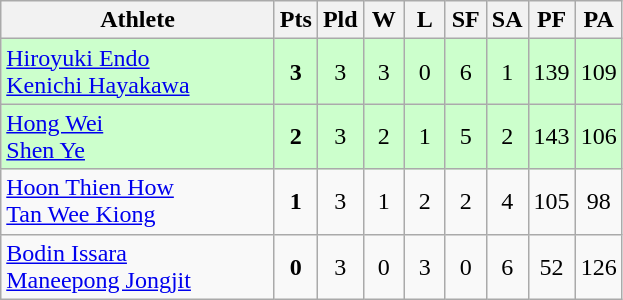<table class=wikitable style="text-align:center">
<tr>
<th width=175>Athlete</th>
<th width=20>Pts</th>
<th width=20>Pld</th>
<th width=20>W</th>
<th width=20>L</th>
<th width=20>SF</th>
<th width=20>SA</th>
<th width=20>PF</th>
<th width=20>PA</th>
</tr>
<tr bgcolor=ccffcc>
<td style="text-align:left"> <a href='#'>Hiroyuki Endo</a><br> <a href='#'>Kenichi Hayakawa</a></td>
<td><strong>3</strong></td>
<td>3</td>
<td>3</td>
<td>0</td>
<td>6</td>
<td>1</td>
<td>139</td>
<td>109</td>
</tr>
<tr bgcolor=ccffcc>
<td style="text-align:left"> <a href='#'>Hong Wei</a><br> <a href='#'>Shen Ye</a></td>
<td><strong>2</strong></td>
<td>3</td>
<td>2</td>
<td>1</td>
<td>5</td>
<td>2</td>
<td>143</td>
<td>106</td>
</tr>
<tr bgcolor=>
<td style="text-align:left"> <a href='#'>Hoon Thien How</a><br> <a href='#'>Tan Wee Kiong</a></td>
<td><strong>1</strong></td>
<td>3</td>
<td>1</td>
<td>2</td>
<td>2</td>
<td>4</td>
<td>105</td>
<td>98</td>
</tr>
<tr bgcolor=>
<td style="text-align:left"> <a href='#'>Bodin Issara</a><br> <a href='#'>Maneepong Jongjit</a></td>
<td><strong>0</strong></td>
<td>3</td>
<td>0</td>
<td>3</td>
<td>0</td>
<td>6</td>
<td>52</td>
<td>126</td>
</tr>
</table>
